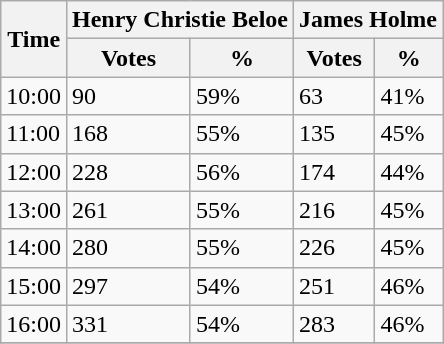<table class="wikitable">
<tr>
<th rowspan="2">Time</th>
<th colspan="2">Henry Christie Beloe</th>
<th colspan="2">James Holme</th>
</tr>
<tr>
<th>Votes</th>
<th>%</th>
<th>Votes</th>
<th>%</th>
</tr>
<tr>
<td>10:00</td>
<td>90</td>
<td>59%</td>
<td>63</td>
<td>41%</td>
</tr>
<tr>
<td>11:00</td>
<td>168</td>
<td>55%</td>
<td>135</td>
<td>45%</td>
</tr>
<tr>
<td>12:00</td>
<td>228</td>
<td>56%</td>
<td>174</td>
<td>44%</td>
</tr>
<tr>
<td>13:00</td>
<td>261</td>
<td>55%</td>
<td>216</td>
<td>45%</td>
</tr>
<tr>
<td>14:00</td>
<td>280</td>
<td>55%</td>
<td>226</td>
<td>45%</td>
</tr>
<tr>
<td>15:00</td>
<td>297</td>
<td>54%</td>
<td>251</td>
<td>46%</td>
</tr>
<tr>
<td>16:00</td>
<td>331</td>
<td>54%</td>
<td>283</td>
<td>46%</td>
</tr>
<tr>
</tr>
</table>
